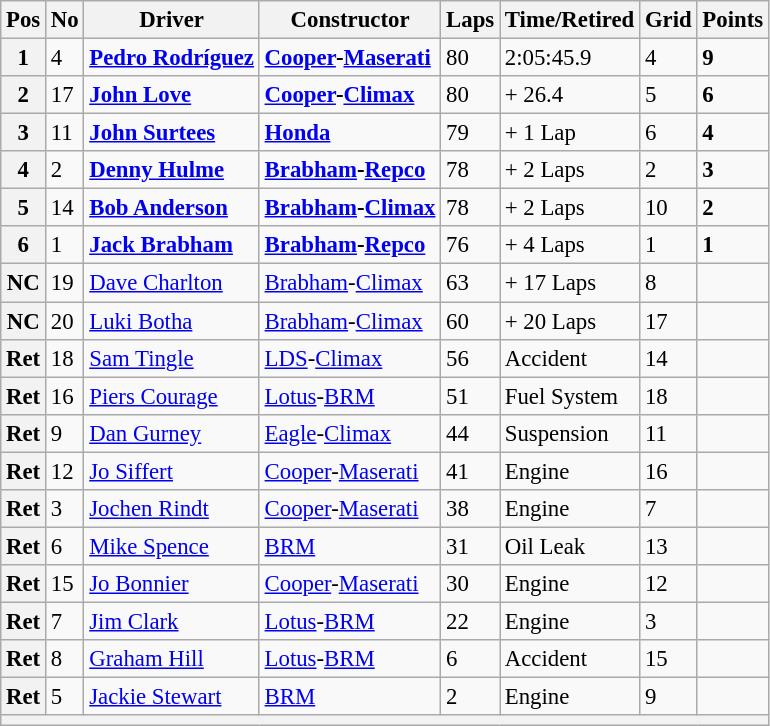<table class="wikitable" style="font-size: 95%;">
<tr>
<th>Pos</th>
<th>No</th>
<th>Driver</th>
<th>Constructor</th>
<th>Laps</th>
<th>Time/Retired</th>
<th>Grid</th>
<th>Points</th>
</tr>
<tr>
<th>1</th>
<td>4</td>
<td> <strong><a href='#'>Pedro Rodríguez</a></strong></td>
<td><strong><a href='#'>Cooper</a>-<a href='#'>Maserati</a></strong></td>
<td>80</td>
<td>2:05:45.9</td>
<td>4</td>
<td><strong>9</strong></td>
</tr>
<tr>
<th>2</th>
<td>17</td>
<td> <strong><a href='#'>John Love</a></strong></td>
<td><strong><a href='#'>Cooper</a>-<a href='#'>Climax</a></strong></td>
<td>80</td>
<td>+ 26.4</td>
<td>5</td>
<td><strong>6</strong></td>
</tr>
<tr>
<th>3</th>
<td>11</td>
<td> <strong><a href='#'>John Surtees</a></strong></td>
<td><strong><a href='#'>Honda</a></strong></td>
<td>79</td>
<td>+ 1 Lap</td>
<td>6</td>
<td><strong>4</strong></td>
</tr>
<tr>
<th>4</th>
<td>2</td>
<td> <strong><a href='#'>Denny Hulme</a></strong></td>
<td><strong><a href='#'>Brabham</a>-<a href='#'>Repco</a></strong></td>
<td>78</td>
<td>+ 2 Laps</td>
<td>2</td>
<td><strong>3</strong></td>
</tr>
<tr>
<th>5</th>
<td>14</td>
<td> <strong><a href='#'>Bob Anderson</a></strong></td>
<td><strong><a href='#'>Brabham</a>-<a href='#'>Climax</a></strong></td>
<td>78</td>
<td>+ 2 Laps</td>
<td>10</td>
<td><strong>2</strong></td>
</tr>
<tr>
<th>6</th>
<td>1</td>
<td> <strong><a href='#'>Jack Brabham</a></strong></td>
<td><strong><a href='#'>Brabham</a>-<a href='#'>Repco</a></strong></td>
<td>76</td>
<td>+ 4 Laps</td>
<td>1</td>
<td><strong>1</strong></td>
</tr>
<tr>
<th>NC</th>
<td>19</td>
<td> <a href='#'>Dave Charlton</a></td>
<td><a href='#'>Brabham</a>-<a href='#'>Climax</a></td>
<td>63</td>
<td>+ 17 Laps</td>
<td>8</td>
<td> </td>
</tr>
<tr>
<th>NC</th>
<td>20</td>
<td>  <a href='#'>Luki Botha</a></td>
<td><a href='#'>Brabham</a>-<a href='#'>Climax</a></td>
<td>60</td>
<td>+ 20 Laps</td>
<td>17</td>
<td> </td>
</tr>
<tr>
<th>Ret</th>
<td>18</td>
<td> <a href='#'>Sam Tingle</a></td>
<td><a href='#'>LDS</a>-<a href='#'>Climax</a></td>
<td>56</td>
<td>Accident</td>
<td>14</td>
<td> </td>
</tr>
<tr>
<th>Ret</th>
<td>16</td>
<td> <a href='#'>Piers Courage</a></td>
<td><a href='#'>Lotus</a>-<a href='#'>BRM</a></td>
<td>51</td>
<td>Fuel System</td>
<td>18</td>
<td> </td>
</tr>
<tr>
<th>Ret</th>
<td>9</td>
<td> <a href='#'>Dan Gurney</a></td>
<td><a href='#'>Eagle</a>-<a href='#'>Climax</a></td>
<td>44</td>
<td>Suspension</td>
<td>11</td>
<td> </td>
</tr>
<tr>
<th>Ret</th>
<td>12</td>
<td> <a href='#'>Jo Siffert</a></td>
<td><a href='#'>Cooper</a>-<a href='#'>Maserati</a></td>
<td>41</td>
<td>Engine</td>
<td>16</td>
<td> </td>
</tr>
<tr>
<th>Ret</th>
<td>3</td>
<td> <a href='#'>Jochen Rindt</a></td>
<td><a href='#'>Cooper</a>-<a href='#'>Maserati</a></td>
<td>38</td>
<td>Engine</td>
<td>7</td>
<td> </td>
</tr>
<tr>
<th>Ret</th>
<td>6</td>
<td> <a href='#'>Mike Spence</a></td>
<td><a href='#'>BRM</a></td>
<td>31</td>
<td>Oil Leak</td>
<td>13</td>
<td> </td>
</tr>
<tr>
<th>Ret</th>
<td>15</td>
<td> <a href='#'>Jo Bonnier</a></td>
<td><a href='#'>Cooper</a>-<a href='#'>Maserati</a></td>
<td>30</td>
<td>Engine</td>
<td>12</td>
<td> </td>
</tr>
<tr>
<th>Ret</th>
<td>7</td>
<td> <a href='#'>Jim Clark</a></td>
<td><a href='#'>Lotus</a>-<a href='#'>BRM</a></td>
<td>22</td>
<td>Engine</td>
<td>3</td>
<td> </td>
</tr>
<tr>
<th>Ret</th>
<td>8</td>
<td> <a href='#'>Graham Hill</a></td>
<td><a href='#'>Lotus</a>-<a href='#'>BRM</a></td>
<td>6</td>
<td>Accident</td>
<td>15</td>
<td> </td>
</tr>
<tr>
<th>Ret</th>
<td>5</td>
<td> <a href='#'>Jackie Stewart</a></td>
<td><a href='#'>BRM</a></td>
<td>2</td>
<td>Engine</td>
<td>9</td>
<td> </td>
</tr>
<tr>
<th colspan="8"></th>
</tr>
</table>
